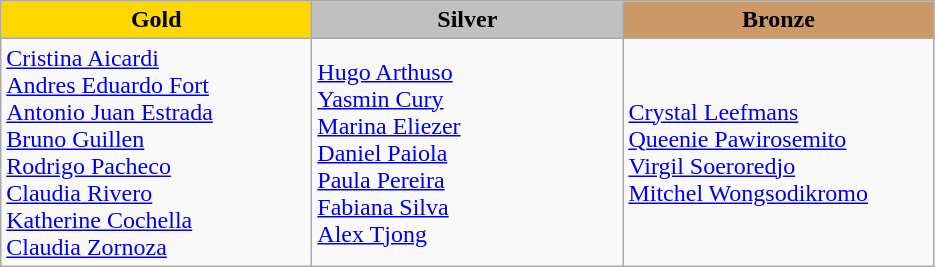<table class="wikitable" style="text-align:left">
<tr align="center">
<td width=200 bgcolor=gold><strong>Gold</strong></td>
<td width=200 bgcolor=silver><strong>Silver</strong></td>
<td width=200 bgcolor=CC9966><strong>Bronze</strong></td>
</tr>
<tr>
<td><a href='#'>Cristina Aicardi</a><br><a href='#'>Andres Eduardo Fort</a><br><a href='#'>Antonio Juan Estrada</a><br><a href='#'>Bruno Guillen</a><br><a href='#'>Rodrigo Pacheco</a><br><a href='#'>Claudia Rivero</a><br><a href='#'>Katherine Cochella</a><br><a href='#'>Claudia Zornoza</a><br><em></em></td>
<td><a href='#'>Hugo Arthuso</a><br><a href='#'>Yasmin Cury</a><br><a href='#'>Marina Eliezer</a><br><a href='#'>Daniel Paiola</a><br><a href='#'>Paula Pereira</a><br><a href='#'>Fabiana Silva</a><br><a href='#'>Alex Tjong</a><br><em></em></td>
<td><a href='#'>Crystal Leefmans</a><br><a href='#'>Queenie Pawirosemito</a><br><a href='#'>Virgil Soeroredjo</a><br><a href='#'>Mitchel Wongsodikromo</a><br><em></em></td>
</tr>
</table>
